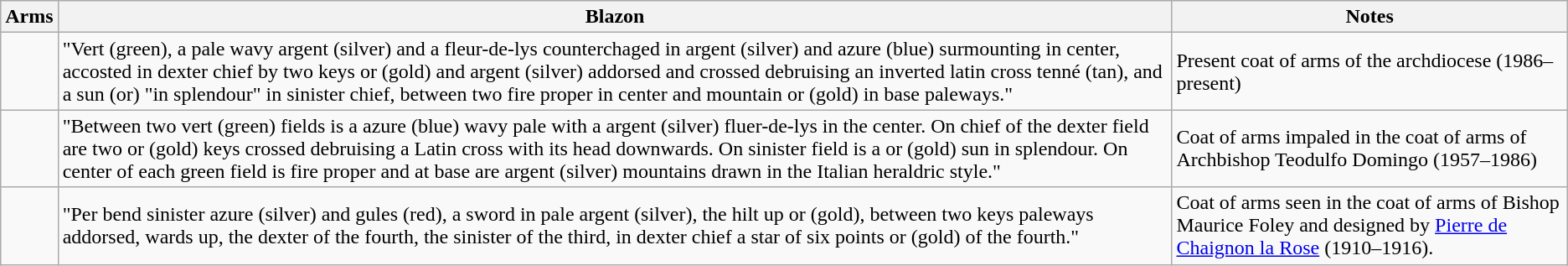<table class="wikitable">
<tr>
<th>Arms</th>
<th>Blazon</th>
<th>Notes</th>
</tr>
<tr>
<td></td>
<td>"Vert (green), a pale wavy argent (silver) and a fleur-de-lys counterchaged in argent (silver) and azure (blue) surmounting in center, accosted in dexter chief by two keys or (gold) and argent (silver) addorsed and crossed debruising an inverted latin cross tenné (tan), and a sun (or) "in splendour" in sinister chief, between two fire proper in center and mountain or (gold) in base paleways."</td>
<td>Present coat of arms of the archdiocese (1986–present)</td>
</tr>
<tr>
<td></td>
<td>"Between two vert (green) fields is a azure (blue) wavy pale with a argent (silver) fluer-de-lys in the center. On chief of the dexter field are two or (gold) keys crossed debruising a Latin cross with its head downwards. On sinister field is a or (gold) sun in splendour. On center of each green field is fire proper and at base are argent (silver) mountains drawn in the Italian heraldric style."</td>
<td>Coat of arms impaled in the coat of arms of Archbishop Teodulfo Domingo (1957–1986)</td>
</tr>
<tr>
<td></td>
<td>"Per bend sinister azure (silver) and gules (red), a sword in pale argent (silver), the hilt up or (gold), between two keys paleways addorsed, wards up, the dexter of the fourth, the sinister of the third, in dexter chief a star of six points or (gold) of the fourth."</td>
<td>Coat of arms seen in the coat of arms of Bishop Maurice Foley and designed by <a href='#'>Pierre de Chaignon la Rose</a> (1910–1916).</td>
</tr>
</table>
